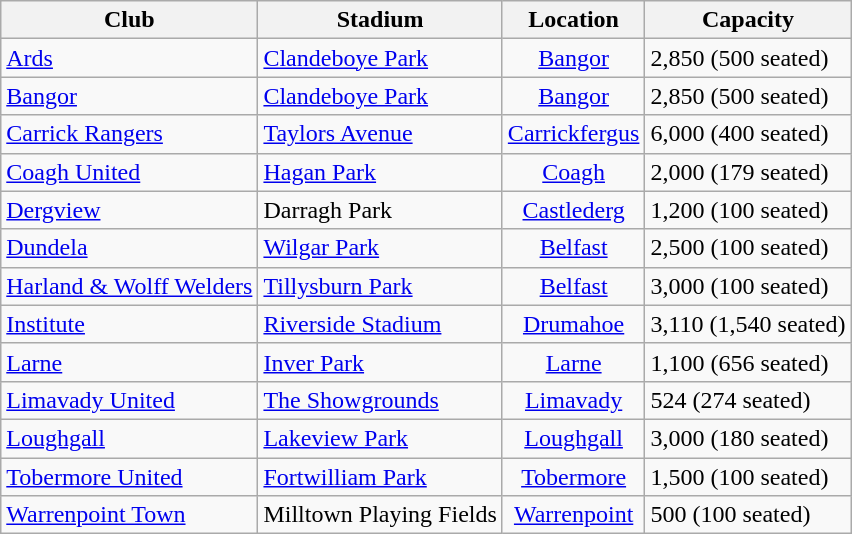<table class="wikitable sortable">
<tr>
<th>Club</th>
<th>Stadium</th>
<th>Location</th>
<th>Capacity</th>
</tr>
<tr>
<td><a href='#'>Ards</a></td>
<td><a href='#'>Clandeboye Park</a></td>
<td style="text-align:center;"><a href='#'>Bangor</a></td>
<td>2,850 (500 seated)</td>
</tr>
<tr>
<td><a href='#'>Bangor</a></td>
<td><a href='#'>Clandeboye Park</a></td>
<td style="text-align:center;"><a href='#'>Bangor</a></td>
<td>2,850 (500 seated)</td>
</tr>
<tr>
<td><a href='#'>Carrick Rangers</a></td>
<td><a href='#'>Taylors Avenue</a></td>
<td style="text-align:center;"><a href='#'>Carrickfergus</a></td>
<td>6,000 (400 seated)</td>
</tr>
<tr>
<td><a href='#'>Coagh United</a></td>
<td><a href='#'>Hagan Park</a></td>
<td style="text-align:center;"><a href='#'>Coagh</a></td>
<td>2,000 (179 seated)</td>
</tr>
<tr>
<td><a href='#'>Dergview</a></td>
<td>Darragh Park</td>
<td style="text-align:center;"><a href='#'>Castlederg</a></td>
<td>1,200 (100 seated)</td>
</tr>
<tr>
<td><a href='#'>Dundela</a></td>
<td><a href='#'>Wilgar Park</a></td>
<td style="text-align:center;"><a href='#'>Belfast</a></td>
<td>2,500 (100 seated)</td>
</tr>
<tr>
<td><a href='#'>Harland & Wolff Welders</a></td>
<td><a href='#'>Tillysburn Park</a></td>
<td style="text-align:center;"><a href='#'>Belfast</a></td>
<td>3,000 (100 seated)</td>
</tr>
<tr>
<td><a href='#'>Institute</a></td>
<td><a href='#'>Riverside Stadium</a></td>
<td style="text-align:center;"><a href='#'>Drumahoe</a></td>
<td>3,110 (1,540 seated)</td>
</tr>
<tr>
<td><a href='#'>Larne</a></td>
<td><a href='#'>Inver Park</a></td>
<td style="text-align:center;"><a href='#'>Larne</a></td>
<td>1,100 (656 seated)</td>
</tr>
<tr>
<td><a href='#'>Limavady United</a></td>
<td><a href='#'>The Showgrounds</a></td>
<td style="text-align:center;"><a href='#'>Limavady</a></td>
<td>524 (274 seated)</td>
</tr>
<tr>
<td><a href='#'>Loughgall</a></td>
<td><a href='#'>Lakeview Park</a></td>
<td style="text-align:center;"><a href='#'>Loughgall</a></td>
<td>3,000 (180 seated)</td>
</tr>
<tr>
<td><a href='#'>Tobermore United</a></td>
<td><a href='#'>Fortwilliam Park</a></td>
<td style="text-align:center;"><a href='#'>Tobermore</a></td>
<td>1,500 (100 seated)</td>
</tr>
<tr>
<td><a href='#'>Warrenpoint Town</a></td>
<td>Milltown Playing Fields</td>
<td style="text-align:center;"><a href='#'>Warrenpoint</a></td>
<td>500 (100 seated)</td>
</tr>
</table>
